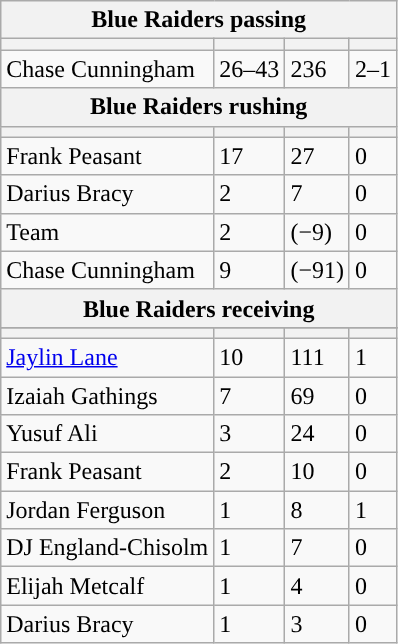<table class="wikitable plainrowheaders">
<tr>
<th colspan="6">Blue Raiders passing</th>
</tr>
<tr>
<th scope="col"></th>
<th scope="col"></th>
<th scope="col"></th>
<th scope="col"></th>
</tr>
<tr>
<td>Chase Cunningham</td>
<td>26–43</td>
<td>236</td>
<td>2–1</td>
</tr>
<tr>
<th colspan="6">Blue Raiders rushing</th>
</tr>
<tr>
<th scope="col"></th>
<th scope="col"></th>
<th scope="col"></th>
<th scope="col"></th>
</tr>
<tr>
<td>Frank Peasant</td>
<td>17</td>
<td>27</td>
<td>0</td>
</tr>
<tr>
<td>Darius Bracy</td>
<td>2</td>
<td>7</td>
<td>0</td>
</tr>
<tr>
<td>Team</td>
<td>2</td>
<td>(−9)</td>
<td>0</td>
</tr>
<tr>
<td>Chase Cunningham</td>
<td>9</td>
<td>(−91)</td>
<td>0</td>
</tr>
<tr>
<th colspan="6">Blue Raiders receiving</th>
</tr>
<tr>
</tr>
<tr>
<th scope="col"></th>
<th scope="col"></th>
<th scope="col"></th>
<th scope="col"></th>
</tr>
<tr>
<td><a href='#'>Jaylin Lane</a></td>
<td>10</td>
<td>111</td>
<td>1</td>
</tr>
<tr>
<td>Izaiah Gathings</td>
<td>7</td>
<td>69</td>
<td>0</td>
</tr>
<tr>
<td>Yusuf Ali</td>
<td>3</td>
<td>24</td>
<td>0</td>
</tr>
<tr>
<td>Frank Peasant</td>
<td>2</td>
<td>10</td>
<td>0</td>
</tr>
<tr>
<td>Jordan Ferguson</td>
<td>1</td>
<td>8</td>
<td>1</td>
</tr>
<tr>
<td>DJ England-Chisolm</td>
<td>1</td>
<td>7</td>
<td>0</td>
</tr>
<tr>
<td>Elijah Metcalf</td>
<td>1</td>
<td>4</td>
<td>0</td>
</tr>
<tr>
<td>Darius Bracy</td>
<td>1</td>
<td>3</td>
<td>0</td>
</tr>
</table>
